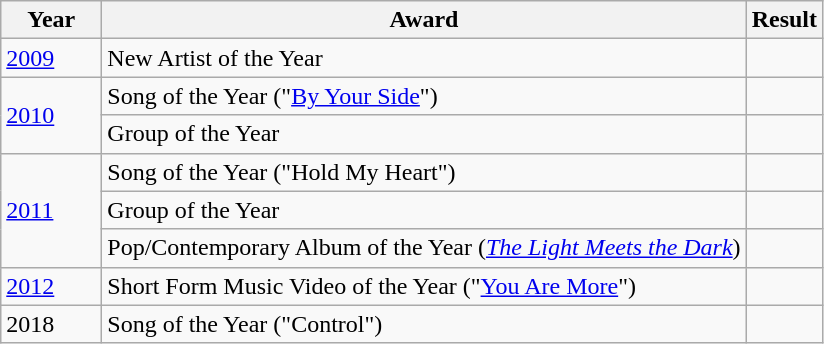<table class="wikitable">
<tr>
<th style="width:60px;">Year</th>
<th>Award</th>
<th>Result</th>
</tr>
<tr>
<td><a href='#'>2009</a></td>
<td>New Artist of the Year</td>
<td></td>
</tr>
<tr>
<td rowspan="2"><a href='#'>2010</a></td>
<td>Song of the Year ("<a href='#'>By Your Side</a>")</td>
<td></td>
</tr>
<tr>
<td>Group of the Year</td>
<td></td>
</tr>
<tr>
<td rowspan="3"><a href='#'>2011</a></td>
<td>Song of the Year ("Hold My Heart")</td>
<td></td>
</tr>
<tr>
<td>Group of the Year</td>
<td></td>
</tr>
<tr>
<td>Pop/Contemporary Album of the Year (<em><a href='#'>The Light Meets the Dark</a></em>)</td>
<td></td>
</tr>
<tr>
<td><a href='#'>2012</a></td>
<td>Short Form Music Video of the Year ("<a href='#'>You Are More</a>")</td>
<td></td>
</tr>
<tr>
<td>2018</td>
<td Song of the Year ("Control (Somehow You Want Me)")>Song of the Year ("Control")</td>
<td></td>
</tr>
</table>
